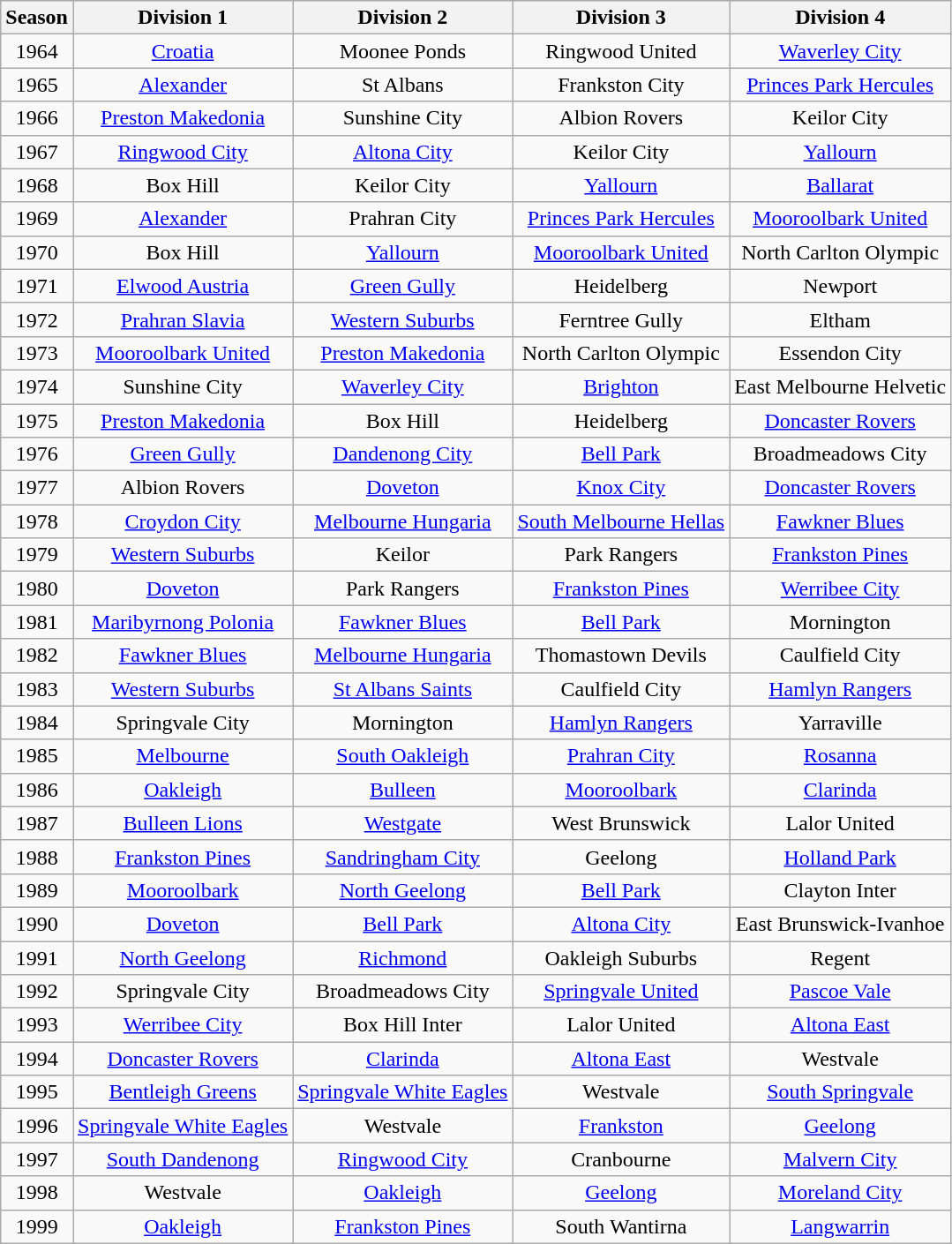<table class="wikitable" style="text-align: center">
<tr>
<th>Season</th>
<th>Division 1</th>
<th>Division 2</th>
<th>Division 3</th>
<th>Division 4</th>
</tr>
<tr>
<td>1964</td>
<td><a href='#'>Croatia</a></td>
<td>Moonee Ponds</td>
<td>Ringwood United</td>
<td><a href='#'>Waverley City</a></td>
</tr>
<tr>
<td>1965</td>
<td><a href='#'>Alexander</a></td>
<td>St Albans</td>
<td>Frankston City</td>
<td><a href='#'>Princes Park Hercules</a></td>
</tr>
<tr>
<td>1966</td>
<td><a href='#'>Preston Makedonia</a></td>
<td>Sunshine City</td>
<td>Albion Rovers</td>
<td>Keilor City</td>
</tr>
<tr>
<td>1967</td>
<td><a href='#'>Ringwood City</a></td>
<td><a href='#'>Altona City</a></td>
<td>Keilor City</td>
<td><a href='#'>Yallourn</a></td>
</tr>
<tr>
<td>1968</td>
<td>Box Hill</td>
<td>Keilor City</td>
<td><a href='#'>Yallourn</a></td>
<td><a href='#'>Ballarat</a></td>
</tr>
<tr>
<td>1969</td>
<td><a href='#'>Alexander</a></td>
<td>Prahran City</td>
<td><a href='#'>Princes Park Hercules</a></td>
<td><a href='#'>Mooroolbark United</a></td>
</tr>
<tr>
<td>1970</td>
<td>Box Hill</td>
<td><a href='#'>Yallourn</a></td>
<td><a href='#'>Mooroolbark United</a></td>
<td>North Carlton Olympic</td>
</tr>
<tr>
<td>1971</td>
<td><a href='#'>Elwood Austria</a></td>
<td><a href='#'>Green Gully</a></td>
<td>Heidelberg</td>
<td>Newport</td>
</tr>
<tr>
<td>1972</td>
<td><a href='#'>Prahran Slavia</a></td>
<td><a href='#'>Western Suburbs</a></td>
<td>Ferntree Gully</td>
<td>Eltham</td>
</tr>
<tr>
<td>1973</td>
<td><a href='#'>Mooroolbark United</a></td>
<td><a href='#'>Preston Makedonia</a></td>
<td>North Carlton Olympic</td>
<td>Essendon City</td>
</tr>
<tr>
<td>1974</td>
<td>Sunshine City</td>
<td><a href='#'>Waverley City</a></td>
<td><a href='#'>Brighton</a></td>
<td>East Melbourne Helvetic</td>
</tr>
<tr>
<td>1975</td>
<td><a href='#'>Preston Makedonia</a></td>
<td>Box Hill</td>
<td>Heidelberg</td>
<td><a href='#'>Doncaster Rovers</a></td>
</tr>
<tr>
<td>1976</td>
<td><a href='#'>Green Gully</a></td>
<td><a href='#'>Dandenong City</a></td>
<td><a href='#'>Bell Park</a></td>
<td>Broadmeadows City</td>
</tr>
<tr>
<td>1977</td>
<td>Albion Rovers</td>
<td><a href='#'>Doveton</a></td>
<td><a href='#'>Knox City</a></td>
<td><a href='#'>Doncaster Rovers</a></td>
</tr>
<tr>
<td>1978</td>
<td><a href='#'>Croydon City</a></td>
<td><a href='#'>Melbourne Hungaria</a></td>
<td><a href='#'>South Melbourne Hellas</a></td>
<td><a href='#'>Fawkner Blues</a></td>
</tr>
<tr>
<td>1979</td>
<td><a href='#'>Western Suburbs</a></td>
<td>Keilor</td>
<td>Park Rangers</td>
<td><a href='#'>Frankston Pines</a></td>
</tr>
<tr>
<td>1980</td>
<td><a href='#'>Doveton</a></td>
<td>Park Rangers</td>
<td><a href='#'>Frankston Pines</a></td>
<td><a href='#'>Werribee City</a></td>
</tr>
<tr>
<td>1981</td>
<td><a href='#'>Maribyrnong Polonia</a></td>
<td><a href='#'>Fawkner Blues</a></td>
<td><a href='#'>Bell Park</a></td>
<td>Mornington</td>
</tr>
<tr>
<td>1982</td>
<td><a href='#'>Fawkner Blues</a></td>
<td><a href='#'>Melbourne Hungaria</a></td>
<td>Thomastown Devils</td>
<td>Caulfield City</td>
</tr>
<tr>
<td>1983</td>
<td><a href='#'>Western Suburbs</a></td>
<td><a href='#'>St Albans Saints</a></td>
<td>Caulfield City</td>
<td><a href='#'>Hamlyn Rangers</a></td>
</tr>
<tr>
<td>1984</td>
<td>Springvale City</td>
<td>Mornington</td>
<td><a href='#'>Hamlyn Rangers</a></td>
<td>Yarraville</td>
</tr>
<tr>
<td>1985</td>
<td><a href='#'>Melbourne</a></td>
<td><a href='#'>South Oakleigh</a></td>
<td><a href='#'>Prahran City</a></td>
<td><a href='#'>Rosanna</a></td>
</tr>
<tr>
<td>1986</td>
<td><a href='#'>Oakleigh</a></td>
<td><a href='#'>Bulleen</a></td>
<td><a href='#'>Mooroolbark</a></td>
<td><a href='#'>Clarinda</a></td>
</tr>
<tr>
<td>1987</td>
<td><a href='#'>Bulleen Lions</a></td>
<td><a href='#'>Westgate</a></td>
<td>West Brunswick</td>
<td>Lalor United</td>
</tr>
<tr>
<td>1988</td>
<td><a href='#'>Frankston Pines</a></td>
<td><a href='#'>Sandringham City</a></td>
<td>Geelong</td>
<td><a href='#'>Holland Park</a></td>
</tr>
<tr>
<td>1989</td>
<td><a href='#'>Mooroolbark</a></td>
<td><a href='#'>North Geelong</a></td>
<td><a href='#'>Bell Park</a></td>
<td>Clayton Inter</td>
</tr>
<tr>
<td>1990</td>
<td><a href='#'>Doveton</a></td>
<td><a href='#'>Bell Park</a></td>
<td><a href='#'>Altona City</a></td>
<td>East Brunswick-Ivanhoe</td>
</tr>
<tr>
<td>1991</td>
<td><a href='#'>North Geelong</a></td>
<td><a href='#'>Richmond</a></td>
<td>Oakleigh Suburbs</td>
<td>Regent</td>
</tr>
<tr>
<td>1992</td>
<td>Springvale City</td>
<td>Broadmeadows City</td>
<td><a href='#'>Springvale United</a></td>
<td><a href='#'>Pascoe Vale</a></td>
</tr>
<tr>
<td>1993</td>
<td><a href='#'>Werribee City</a></td>
<td>Box Hill Inter</td>
<td>Lalor United</td>
<td><a href='#'>Altona East</a></td>
</tr>
<tr>
<td>1994</td>
<td><a href='#'>Doncaster Rovers</a></td>
<td><a href='#'>Clarinda</a></td>
<td><a href='#'>Altona East</a></td>
<td>Westvale</td>
</tr>
<tr>
<td>1995</td>
<td><a href='#'>Bentleigh Greens</a></td>
<td><a href='#'>Springvale White Eagles</a></td>
<td>Westvale</td>
<td><a href='#'>South Springvale</a></td>
</tr>
<tr>
<td>1996</td>
<td><a href='#'>Springvale White Eagles</a></td>
<td>Westvale</td>
<td><a href='#'>Frankston</a></td>
<td><a href='#'>Geelong</a></td>
</tr>
<tr>
<td>1997</td>
<td><a href='#'>South Dandenong</a></td>
<td><a href='#'>Ringwood City</a></td>
<td>Cranbourne</td>
<td><a href='#'>Malvern City</a></td>
</tr>
<tr>
<td>1998</td>
<td>Westvale</td>
<td><a href='#'>Oakleigh</a></td>
<td><a href='#'>Geelong</a></td>
<td><a href='#'>Moreland City</a></td>
</tr>
<tr>
<td>1999</td>
<td><a href='#'>Oakleigh</a></td>
<td><a href='#'>Frankston Pines</a></td>
<td>South Wantirna</td>
<td><a href='#'>Langwarrin</a></td>
</tr>
</table>
